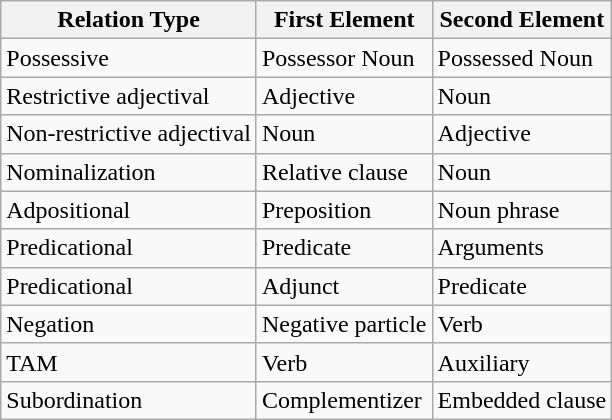<table class="wikitable">
<tr>
<th>Relation Type</th>
<th>First Element</th>
<th>Second Element</th>
</tr>
<tr>
<td>Possessive</td>
<td>Possessor Noun</td>
<td>Possessed Noun</td>
</tr>
<tr>
<td>Restrictive adjectival</td>
<td>Adjective</td>
<td>Noun</td>
</tr>
<tr>
<td>Non-restrictive adjectival</td>
<td>Noun</td>
<td>Adjective</td>
</tr>
<tr>
<td>Nominalization</td>
<td>Relative clause</td>
<td>Noun</td>
</tr>
<tr>
<td>Adpositional</td>
<td>Preposition</td>
<td>Noun phrase</td>
</tr>
<tr>
<td>Predicational</td>
<td>Predicate</td>
<td>Arguments</td>
</tr>
<tr>
<td>Predicational</td>
<td>Adjunct</td>
<td>Predicate</td>
</tr>
<tr>
<td>Negation</td>
<td>Negative particle</td>
<td>Verb</td>
</tr>
<tr>
<td>TAM</td>
<td>Verb</td>
<td>Auxiliary</td>
</tr>
<tr>
<td>Subordination</td>
<td>Complementizer</td>
<td>Embedded clause</td>
</tr>
</table>
